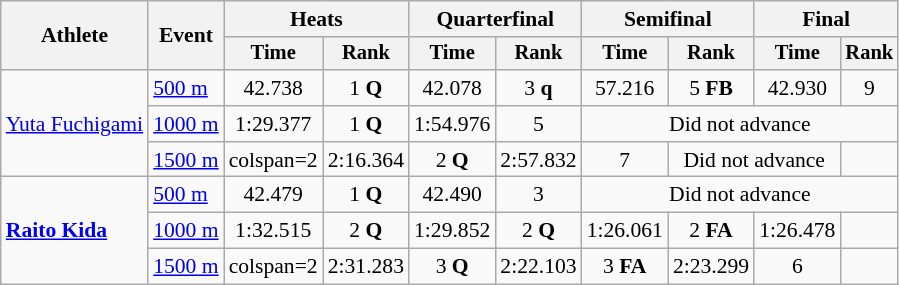<table class="wikitable" style="font-size:90%">
<tr>
<th rowspan=2>Athlete</th>
<th rowspan=2>Event</th>
<th colspan=2>Heats</th>
<th colspan=2>Quarterfinal</th>
<th colspan=2>Semifinal</th>
<th colspan=2>Final</th>
</tr>
<tr style="font-size:95%">
<th>Time</th>
<th>Rank</th>
<th>Time</th>
<th>Rank</th>
<th>Time</th>
<th>Rank</th>
<th>Time</th>
<th>Rank</th>
</tr>
<tr align=center>
<td align=left rowspan=3><a href='#'>Yuta Fuchigami</a></td>
<td align=left><a href='#'>500 m</a></td>
<td>42.738</td>
<td>1 <strong>Q</strong></td>
<td>42.078</td>
<td>3 <strong>q</strong></td>
<td>57.216</td>
<td>5 <strong>FB</strong></td>
<td>42.930</td>
<td>9</td>
</tr>
<tr align=center>
<td align=left><a href='#'>1000 m</a></td>
<td>1:29.377</td>
<td>1 <strong>Q</strong></td>
<td>1:54.976</td>
<td>5</td>
<td colspan=4>Did not advance</td>
</tr>
<tr align=center>
<td align=left><a href='#'>1500 m</a></td>
<td>colspan=2</td>
<td>2:16.364</td>
<td>2 <strong>Q</strong></td>
<td>2:57.832</td>
<td>7</td>
<td colspan=2>Did not advance</td>
</tr>
<tr align=center>
<td align=left rowspan=3><strong><a href='#'>Raito Kida</a></strong></td>
<td align=left><a href='#'>500 m</a></td>
<td>42.479</td>
<td>1 <strong>Q</strong></td>
<td>42.490</td>
<td>3</td>
<td colspan=4>Did not advance</td>
</tr>
<tr align=center>
<td align=left><a href='#'>1000 m</a></td>
<td>1:32.515</td>
<td>2 <strong>Q</strong></td>
<td>1:29.852</td>
<td>2 <strong>Q</strong></td>
<td>1:26.061</td>
<td>2 <strong>FA</strong></td>
<td>1:26.478</td>
<td></td>
</tr>
<tr align=center>
<td align=left><a href='#'>1500 m</a></td>
<td>colspan=2</td>
<td>2:31.283</td>
<td>3 <strong>Q</strong></td>
<td>2:22.103</td>
<td>3 <strong>FA</strong></td>
<td>2:23.299</td>
<td>6</td>
</tr>
</table>
